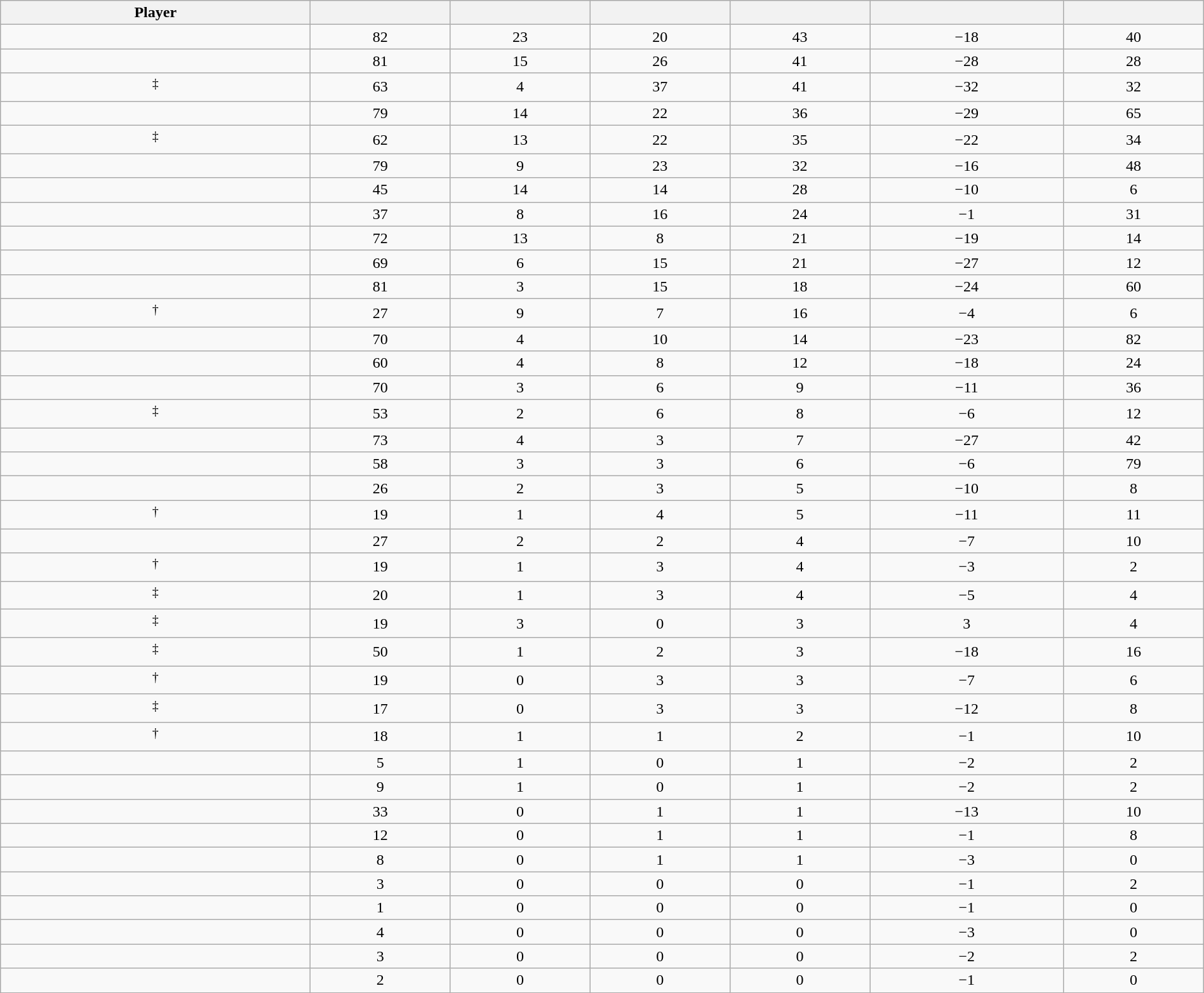<table class="wikitable sortable" style="width:100%; text-align:center;">
<tr>
<th>Player</th>
<th></th>
<th></th>
<th></th>
<th></th>
<th data-sort-type="number"></th>
<th></th>
</tr>
<tr>
<td></td>
<td>82</td>
<td>23</td>
<td>20</td>
<td>43</td>
<td>−18</td>
<td>40</td>
</tr>
<tr>
<td></td>
<td>81</td>
<td>15</td>
<td>26</td>
<td>41</td>
<td>−28</td>
<td>28</td>
</tr>
<tr>
<td><sup>‡</sup></td>
<td>63</td>
<td>4</td>
<td>37</td>
<td>41</td>
<td>−32</td>
<td>32</td>
</tr>
<tr>
<td></td>
<td>79</td>
<td>14</td>
<td>22</td>
<td>36</td>
<td>−29</td>
<td>65</td>
</tr>
<tr>
<td><sup>‡</sup></td>
<td>62</td>
<td>13</td>
<td>22</td>
<td>35</td>
<td>−22</td>
<td>34</td>
</tr>
<tr>
<td></td>
<td>79</td>
<td>9</td>
<td>23</td>
<td>32</td>
<td>−16</td>
<td>48</td>
</tr>
<tr>
<td></td>
<td>45</td>
<td>14</td>
<td>14</td>
<td>28</td>
<td>−10</td>
<td>6</td>
</tr>
<tr>
<td></td>
<td>37</td>
<td>8</td>
<td>16</td>
<td>24</td>
<td>−1</td>
<td>31</td>
</tr>
<tr>
<td></td>
<td>72</td>
<td>13</td>
<td>8</td>
<td>21</td>
<td>−19</td>
<td>14</td>
</tr>
<tr>
<td></td>
<td>69</td>
<td>6</td>
<td>15</td>
<td>21</td>
<td>−27</td>
<td>12</td>
</tr>
<tr>
<td></td>
<td>81</td>
<td>3</td>
<td>15</td>
<td>18</td>
<td>−24</td>
<td>60</td>
</tr>
<tr>
<td><sup>†</sup></td>
<td>27</td>
<td>9</td>
<td>7</td>
<td>16</td>
<td>−4</td>
<td>6</td>
</tr>
<tr>
<td></td>
<td>70</td>
<td>4</td>
<td>10</td>
<td>14</td>
<td>−23</td>
<td>82</td>
</tr>
<tr>
<td></td>
<td>60</td>
<td>4</td>
<td>8</td>
<td>12</td>
<td>−18</td>
<td>24</td>
</tr>
<tr>
<td></td>
<td>70</td>
<td>3</td>
<td>6</td>
<td>9</td>
<td>−11</td>
<td>36</td>
</tr>
<tr>
<td><sup>‡</sup></td>
<td>53</td>
<td>2</td>
<td>6</td>
<td>8</td>
<td>−6</td>
<td>12</td>
</tr>
<tr>
<td></td>
<td>73</td>
<td>4</td>
<td>3</td>
<td>7</td>
<td>−27</td>
<td>42</td>
</tr>
<tr>
<td></td>
<td>58</td>
<td>3</td>
<td>3</td>
<td>6</td>
<td>−6</td>
<td>79</td>
</tr>
<tr>
<td></td>
<td>26</td>
<td>2</td>
<td>3</td>
<td>5</td>
<td>−10</td>
<td>8</td>
</tr>
<tr>
<td><sup>†</sup></td>
<td>19</td>
<td>1</td>
<td>4</td>
<td>5</td>
<td>−11</td>
<td>11</td>
</tr>
<tr>
<td></td>
<td>27</td>
<td>2</td>
<td>2</td>
<td>4</td>
<td>−7</td>
<td>10</td>
</tr>
<tr>
<td><sup>†</sup></td>
<td>19</td>
<td>1</td>
<td>3</td>
<td>4</td>
<td>−3</td>
<td>2</td>
</tr>
<tr>
<td><sup>‡</sup></td>
<td>20</td>
<td>1</td>
<td>3</td>
<td>4</td>
<td>−5</td>
<td>4</td>
</tr>
<tr>
<td><sup>‡</sup></td>
<td>19</td>
<td>3</td>
<td>0</td>
<td>3</td>
<td>3</td>
<td>4</td>
</tr>
<tr>
<td><sup>‡</sup></td>
<td>50</td>
<td>1</td>
<td>2</td>
<td>3</td>
<td>−18</td>
<td>16</td>
</tr>
<tr>
<td><sup>†</sup></td>
<td>19</td>
<td>0</td>
<td>3</td>
<td>3</td>
<td>−7</td>
<td>6</td>
</tr>
<tr>
<td><sup>‡</sup></td>
<td>17</td>
<td>0</td>
<td>3</td>
<td>3</td>
<td>−12</td>
<td>8</td>
</tr>
<tr>
<td><sup>†</sup></td>
<td>18</td>
<td>1</td>
<td>1</td>
<td>2</td>
<td>−1</td>
<td>10</td>
</tr>
<tr>
<td></td>
<td>5</td>
<td>1</td>
<td>0</td>
<td>1</td>
<td>−2</td>
<td>2</td>
</tr>
<tr>
<td></td>
<td>9</td>
<td>1</td>
<td>0</td>
<td>1</td>
<td>−2</td>
<td>2</td>
</tr>
<tr>
<td></td>
<td>33</td>
<td>0</td>
<td>1</td>
<td>1</td>
<td>−13</td>
<td>10</td>
</tr>
<tr>
<td></td>
<td>12</td>
<td>0</td>
<td>1</td>
<td>1</td>
<td>−1</td>
<td>8</td>
</tr>
<tr>
<td></td>
<td>8</td>
<td>0</td>
<td>1</td>
<td>1</td>
<td>−3</td>
<td>0</td>
</tr>
<tr>
<td></td>
<td>3</td>
<td>0</td>
<td>0</td>
<td>0</td>
<td>−1</td>
<td>2</td>
</tr>
<tr>
<td></td>
<td>1</td>
<td>0</td>
<td>0</td>
<td>0</td>
<td>−1</td>
<td>0</td>
</tr>
<tr>
<td></td>
<td>4</td>
<td>0</td>
<td>0</td>
<td>0</td>
<td>−3</td>
<td>0</td>
</tr>
<tr>
<td></td>
<td>3</td>
<td>0</td>
<td>0</td>
<td>0</td>
<td>−2</td>
<td>2</td>
</tr>
<tr>
<td></td>
<td>2</td>
<td>0</td>
<td>0</td>
<td>0</td>
<td>−1</td>
<td>0</td>
</tr>
</table>
